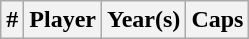<table class="wikitable sortable">
<tr>
<th width=>#</th>
<th width=>Player</th>
<th width=>Year(s)</th>
<th width=>Caps<br></th>
</tr>
</table>
